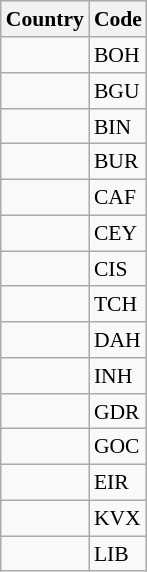<table class="wikitable" style="font-size:90%; display:inline-table;">
<tr>
<th>Country</th>
<th>Code</th>
</tr>
<tr>
<td></td>
<td>BOH</td>
</tr>
<tr>
<td></td>
<td>BGU</td>
</tr>
<tr>
<td></td>
<td>BIN</td>
</tr>
<tr>
<td></td>
<td>BUR</td>
</tr>
<tr>
<td></td>
<td>CAF</td>
</tr>
<tr>
<td></td>
<td>CEY</td>
</tr>
<tr>
<td></td>
<td>CIS</td>
</tr>
<tr>
<td></td>
<td>TCH</td>
</tr>
<tr>
<td></td>
<td>DAH</td>
</tr>
<tr>
<td></td>
<td>INH</td>
</tr>
<tr>
<td></td>
<td>GDR</td>
</tr>
<tr>
<td></td>
<td>GOC</td>
</tr>
<tr>
<td></td>
<td>EIR</td>
</tr>
<tr>
<td></td>
<td>KVX</td>
</tr>
<tr>
<td></td>
<td>LIB</td>
</tr>
</table>
